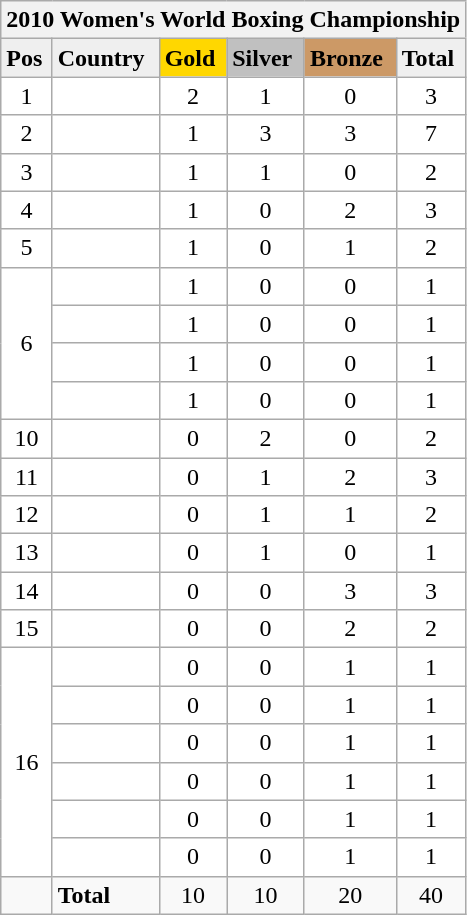<table class="wikitable">
<tr>
<th colspan=7 style="border-right:0px;";><strong>2010 Women's World Boxing Championship</strong></th>
</tr>
<tr bgcolor="#efefef">
<td><strong>Pos</strong></td>
<td><strong>Country</strong></td>
<td bgcolor="gold"><strong>Gold</strong></td>
<td bgcolor="silver"><strong>Silver</strong></td>
<td bgcolor="CC9966"><strong>Bronze</strong></td>
<td><strong>Total</strong></td>
</tr>
<tr bgcolor="#FFFFFF" align="center">
<td>1</td>
<td align="left"></td>
<td>2</td>
<td>1</td>
<td>0</td>
<td>3</td>
</tr>
<tr bgcolor="#FFFFFF" align="center">
<td>2</td>
<td align="left"></td>
<td>1</td>
<td>3</td>
<td>3</td>
<td>7</td>
</tr>
<tr bgcolor="#FFFFFF" align="center">
<td>3</td>
<td align="left"></td>
<td>1</td>
<td>1</td>
<td>0</td>
<td>2</td>
</tr>
<tr bgcolor="#FFFFFF" align="center">
<td>4</td>
<td align="left"></td>
<td>1</td>
<td>0</td>
<td>2</td>
<td>3</td>
</tr>
<tr bgcolor="#FFFFFF" align="center">
<td>5</td>
<td align="left"></td>
<td>1</td>
<td>0</td>
<td>1</td>
<td>2</td>
</tr>
<tr bgcolor="#FFFFFF" align="center">
<td rowspan=4>6</td>
<td align="left"></td>
<td>1</td>
<td>0</td>
<td>0</td>
<td>1</td>
</tr>
<tr bgcolor="#FFFFFF" align="center">
<td align="left"></td>
<td>1</td>
<td>0</td>
<td>0</td>
<td>1</td>
</tr>
<tr bgcolor="#FFFFFF" align="center">
<td align="left"></td>
<td>1</td>
<td>0</td>
<td>0</td>
<td>1</td>
</tr>
<tr bgcolor="#FFFFFF" align="center">
<td align="left"></td>
<td>1</td>
<td>0</td>
<td>0</td>
<td>1</td>
</tr>
<tr bgcolor="#FFFFFF" align="center">
<td>10</td>
<td align="left"></td>
<td>0</td>
<td>2</td>
<td>0</td>
<td>2</td>
</tr>
<tr bgcolor="#FFFFFF" align="center">
<td>11</td>
<td align="left"></td>
<td>0</td>
<td>1</td>
<td>2</td>
<td>3</td>
</tr>
<tr bgcolor="#FFFFFF" align="center">
<td>12</td>
<td align="left"></td>
<td>0</td>
<td>1</td>
<td>1</td>
<td>2</td>
</tr>
<tr bgcolor="#FFFFFF" align="center">
<td>13</td>
<td align="left"></td>
<td>0</td>
<td>1</td>
<td>0</td>
<td>1</td>
</tr>
<tr bgcolor="#FFFFFF" align="center">
<td>14</td>
<td align="left"></td>
<td>0</td>
<td>0</td>
<td>3</td>
<td>3</td>
</tr>
<tr bgcolor="#FFFFFF" align="center">
<td>15</td>
<td align="left"></td>
<td>0</td>
<td>0</td>
<td>2</td>
<td>2</td>
</tr>
<tr bgcolor="#FFFFFF" align="center">
<td rowspan=6>16</td>
<td align="left"></td>
<td>0</td>
<td>0</td>
<td>1</td>
<td>1</td>
</tr>
<tr bgcolor="#FFFFFF" align="center">
<td align="left"></td>
<td>0</td>
<td>0</td>
<td>1</td>
<td>1</td>
</tr>
<tr bgcolor="#FFFFFF" align="center">
<td align="left"></td>
<td>0</td>
<td>0</td>
<td>1</td>
<td>1</td>
</tr>
<tr bgcolor="#FFFFFF" align="center">
<td align="left"></td>
<td>0</td>
<td>0</td>
<td>1</td>
<td>1</td>
</tr>
<tr bgcolor="#FFFFFF" align="center">
<td align="left"></td>
<td>0</td>
<td>0</td>
<td>1</td>
<td>1</td>
</tr>
<tr bgcolor="#FFFFFF" align="center">
<td align="left"></td>
<td>0</td>
<td>0</td>
<td>1</td>
<td>1</td>
</tr>
<tr>
<td></td>
<td><strong>Total</strong></td>
<td align="center">10</td>
<td align="center">10</td>
<td align="center">20</td>
<td align="center">40</td>
</tr>
</table>
